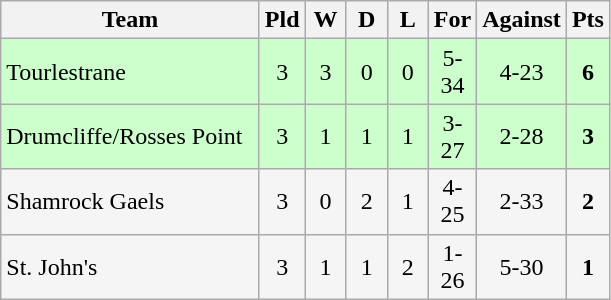<table class="wikitable">
<tr>
<th width=165>Team</th>
<th width=20>Pld</th>
<th width=20>W</th>
<th width=20>D</th>
<th width=20>L</th>
<th width=20>For</th>
<th width=20>Against</th>
<th width=20>Pts</th>
</tr>
<tr align=center style="background:#ccffcc;">
<td style="text-align:left;">Tourlestrane</td>
<td>3</td>
<td>3</td>
<td>0</td>
<td>0</td>
<td>5-34</td>
<td>4-23</td>
<td><strong>6</strong></td>
</tr>
<tr align=center style="background:#ccffcc;">
<td style="text-align:left;">Drumcliffe/Rosses Point</td>
<td>3</td>
<td>1</td>
<td>1</td>
<td>1</td>
<td>3-27</td>
<td>2-28</td>
<td><strong>3</strong></td>
</tr>
<tr align=center style="background:#f5f5f5;">
<td style="text-align:left;">Shamrock Gaels</td>
<td>3</td>
<td>0</td>
<td>2</td>
<td>1</td>
<td>4-25</td>
<td>2-33</td>
<td><strong>2</strong></td>
</tr>
<tr align=center style="background:#f5f5f5;">
<td style="text-align:left;">St. John's</td>
<td>3</td>
<td>1</td>
<td>1</td>
<td>2</td>
<td>1-26</td>
<td>5-30</td>
<td><strong>1</strong></td>
</tr>
</table>
